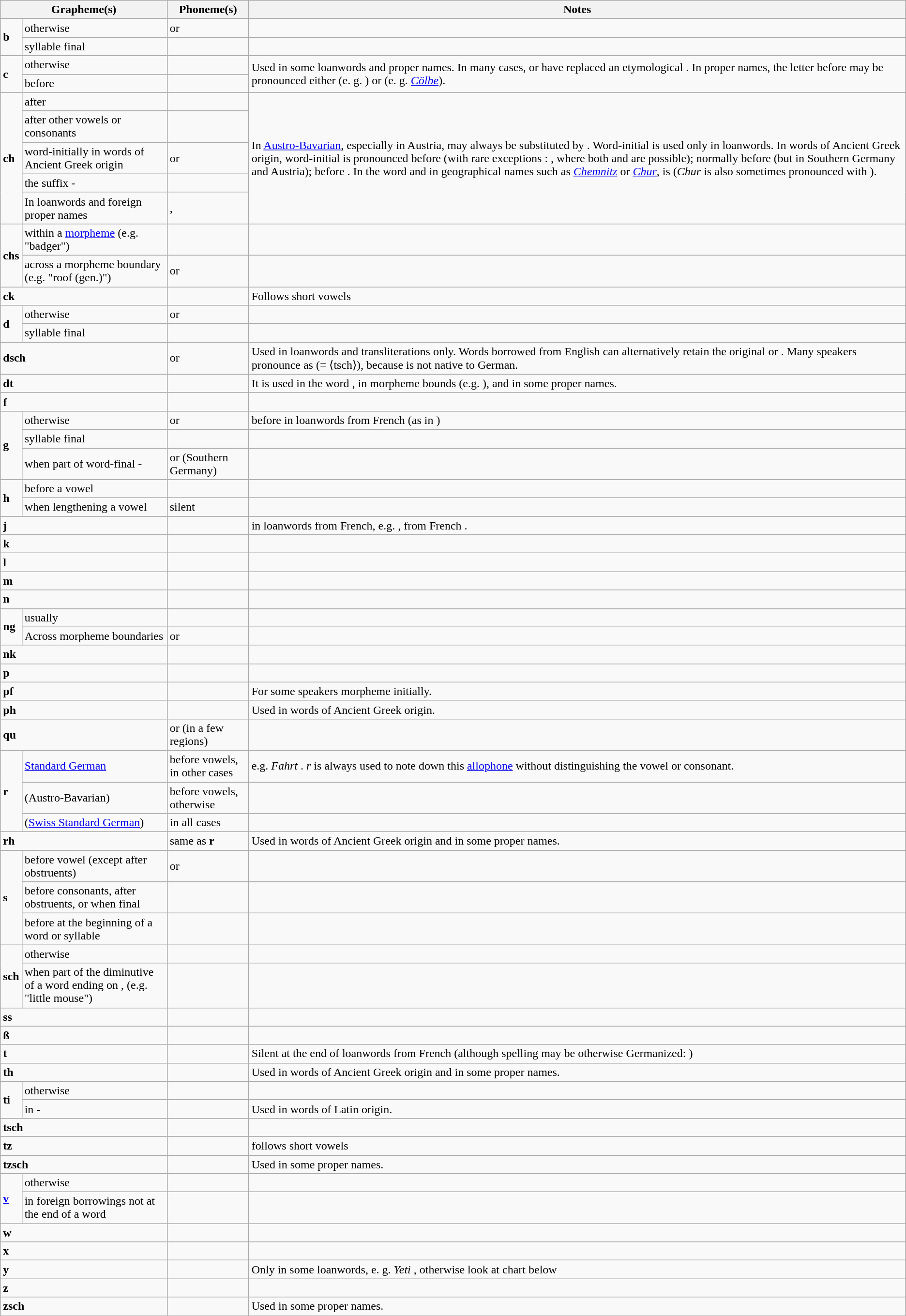<table class="wikitable">
<tr>
<th colspan="2">Grapheme(s)</th>
<th>Phoneme(s)</th>
<th>Notes</th>
</tr>
<tr>
<td rowspan="2"><strong>b</strong></td>
<td>otherwise</td>
<td> or </td>
<td></td>
</tr>
<tr>
<td>syllable final</td>
<td></td>
<td></td>
</tr>
<tr>
<td rowspan="2"><strong>c</strong></td>
<td>otherwise</td>
<td></td>
<td rowspan="2">Used in some loanwords and proper names. In many cases,  or  have replaced an etymological . In proper names, the letter  before  may be pronounced either  (e. g. ) or  (e. g. <em><a href='#'>Cölbe</a></em>).</td>
</tr>
<tr>
<td>before </td>
<td></td>
</tr>
<tr>
<td rowspan="5"><strong>ch</strong></td>
<td>after </td>
<td></td>
<td rowspan="5">In <a href='#'>Austro-Bavarian</a>, especially in Austria,  may always be substituted by . Word-initial  is used only in loanwords. In words of Ancient Greek origin, word-initial  is pronounced  before  (with rare exceptions : , where both  and  are possible); normally  before  (but  in Southern Germany and Austria);  before . In the word  and in geographical names such as <em><a href='#'>Chemnitz</a></em> or <em><a href='#'>Chur</a></em>,  is  (<em>Chur</em> is also sometimes pronounced with ).</td>
</tr>
<tr>
<td>after other vowels or consonants</td>
<td></td>
</tr>
<tr>
<td>word-initially in words of Ancient Greek origin</td>
<td> or </td>
</tr>
<tr>
<td>the suffix -</td>
<td></td>
</tr>
<tr>
<td>In loanwords and foreign proper names</td>
<td>, </td>
</tr>
<tr>
<td rowspan="2"><strong>chs</strong></td>
<td>within a <a href='#'>morpheme</a> (e.g.   "badger")</td>
<td></td>
<td></td>
</tr>
<tr>
<td>across a morpheme boundary (e.g.   "roof (gen.)")</td>
<td> or </td>
<td></td>
</tr>
<tr>
<td colspan="2"><strong>ck</strong></td>
<td></td>
<td>Follows short vowels</td>
</tr>
<tr>
<td rowspan="2"><strong>d</strong></td>
<td>otherwise</td>
<td> or </td>
<td></td>
</tr>
<tr>
<td>syllable final</td>
<td></td>
<td></td>
</tr>
<tr>
<td colspan="2"><strong>dsch</strong></td>
<td> or </td>
<td>Used in loanwords and transliterations only. Words borrowed from English can alternatively retain the original  or . Many speakers pronounce  as  (= ⟨tsch⟩), because  is not native to German.</td>
</tr>
<tr>
<td colspan="2"><strong>dt</strong></td>
<td></td>
<td>It is used in the word , in morpheme bounds (e.g. ), and in some proper names.</td>
</tr>
<tr>
<td colspan="2"><strong>f</strong></td>
<td></td>
<td></td>
</tr>
<tr>
<td rowspan="3"><strong>g</strong></td>
<td>otherwise</td>
<td> or </td>
<td> before  in loanwords from French (as in )</td>
</tr>
<tr>
<td>syllable final</td>
<td></td>
<td></td>
</tr>
<tr>
<td>when part of word-final -</td>
<td> or  (Southern Germany)</td>
<td></td>
</tr>
<tr>
<td rowspan="2"><strong>h</strong></td>
<td>before a vowel</td>
<td></td>
<td></td>
</tr>
<tr>
<td>when lengthening a vowel</td>
<td>silent</td>
<td></td>
</tr>
<tr>
<td colspan="2"><strong>j</strong></td>
<td></td>
<td> in loanwords from French, e.g.  , from French .</td>
</tr>
<tr>
<td colspan="2"><strong>k</strong></td>
<td></td>
<td></td>
</tr>
<tr>
<td colspan="2"><strong>l</strong></td>
<td></td>
<td></td>
</tr>
<tr>
<td colspan="2"><strong>m</strong></td>
<td></td>
<td></td>
</tr>
<tr>
<td colspan="2"><strong>n</strong></td>
<td></td>
<td></td>
</tr>
<tr>
<td rowspan="2"><strong>ng</strong></td>
<td>usually</td>
<td></td>
<td></td>
</tr>
<tr>
<td>Across morpheme boundaries</td>
<td> or </td>
<td></td>
</tr>
<tr>
<td colspan="2"><strong>nk</strong></td>
<td></td>
<td></td>
</tr>
<tr>
<td colspan="2"><strong>p</strong></td>
<td></td>
<td></td>
</tr>
<tr>
<td colspan="2"><strong>pf</strong></td>
<td></td>
<td>For some speakers  morpheme initially.</td>
</tr>
<tr>
<td colspan="2"><strong>ph</strong></td>
<td></td>
<td>Used in words of Ancient Greek origin.</td>
</tr>
<tr>
<td colspan="2"><strong>qu</strong></td>
<td> or  (in a few regions)</td>
<td></td>
</tr>
<tr>
<td rowspan="3"><strong>r</strong></td>
<td><a href='#'>Standard German</a></td>
<td> before vowels,<br> in other cases</td>
<td> e.g. <em>Fahrt</em> . <em>r</em> is always used to note down this <a href='#'>allophone</a> without distinguishing the vowel or consonant.</td>
</tr>
<tr>
<td>(Austro-Bavarian)</td>
<td> before vowels,  otherwise</td>
<td></td>
</tr>
<tr>
<td>(<a href='#'>Swiss Standard German</a>)</td>
<td> in all cases</td>
<td></td>
</tr>
<tr>
<td colspan="2"><strong>rh</strong></td>
<td>same as <strong>r</strong></td>
<td>Used in words of Ancient Greek origin and in some proper names.</td>
</tr>
<tr>
<td rowspan="3"><strong>s</strong></td>
<td>before vowel (except after obstruents)</td>
<td> or </td>
<td></td>
</tr>
<tr>
<td>before consonants, after obstruents, or when final</td>
<td></td>
<td></td>
</tr>
<tr>
<td>before  at the beginning of a word or syllable</td>
<td></td>
<td></td>
</tr>
<tr>
<td rowspan="2"><strong>sch</strong></td>
<td>otherwise</td>
<td></td>
<td></td>
</tr>
<tr>
<td>when part of the <em></em> diminutive of a word ending on , (e.g.  "little mouse")</td>
<td></td>
<td></td>
</tr>
<tr>
<td colspan="2"><strong>ss</strong></td>
<td></td>
<td></td>
</tr>
<tr>
<td colspan="2"><strong>ß</strong></td>
<td></td>
<td></td>
</tr>
<tr>
<td colspan="2"><strong>t</strong></td>
<td></td>
<td>Silent at the end of loanwords from French (although spelling may be otherwise Germanized: )</td>
</tr>
<tr>
<td colspan="2"><strong>th</strong></td>
<td></td>
<td>Used in words of Ancient Greek origin and in some proper names.</td>
</tr>
<tr>
<td rowspan="2"><strong>ti</strong></td>
<td>otherwise</td>
<td></td>
<td></td>
</tr>
<tr>
<td>in -</td>
<td></td>
<td>Used in words of Latin origin.</td>
</tr>
<tr>
<td colspan="2"><strong>tsch</strong></td>
<td></td>
<td></td>
</tr>
<tr>
<td colspan="2"><strong>tz</strong></td>
<td></td>
<td>follows short vowels</td>
</tr>
<tr>
<td colspan="2"><strong>tzsch</strong></td>
<td></td>
<td>Used in some proper names.</td>
</tr>
<tr>
<td rowspan="2"><strong><a href='#'>v</a></strong></td>
<td>otherwise</td>
<td></td>
<td></td>
</tr>
<tr>
<td>in foreign borrowings not at the end of a word</td>
<td></td>
<td></td>
</tr>
<tr>
<td colspan="2"><strong>w</strong></td>
<td></td>
<td></td>
</tr>
<tr>
<td colspan="2"><strong>x</strong></td>
<td></td>
<td></td>
</tr>
<tr>
<td colspan="2"><strong>y</strong></td>
<td></td>
<td>Only in some loanwords, e. g. <em>Yeti</em> , otherwise look at chart below</td>
</tr>
<tr>
<td colspan="2"><strong>z</strong></td>
<td></td>
<td></td>
</tr>
<tr>
<td colspan="2"><strong>zsch</strong></td>
<td></td>
<td>Used in some proper names.</td>
</tr>
</table>
